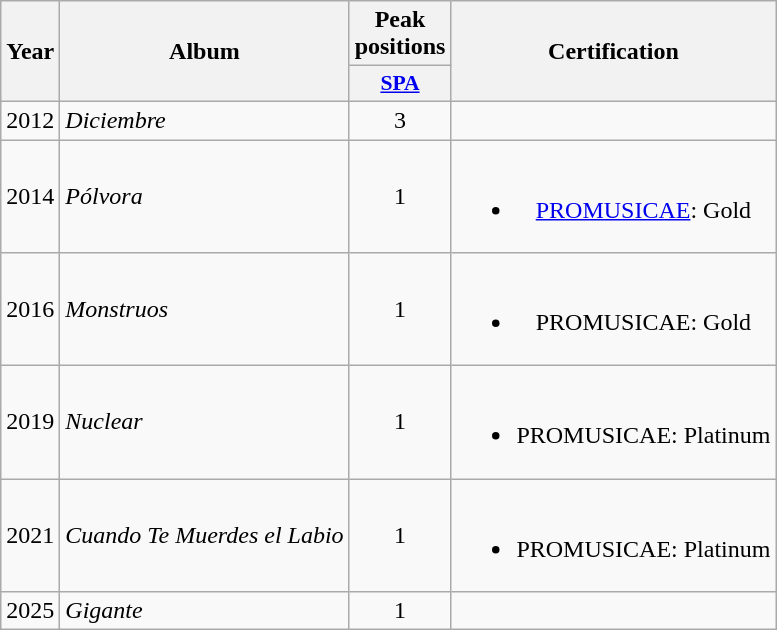<table class="wikitable">
<tr>
<th rowspan="2" align="center">Year</th>
<th rowspan="2" align="center">Album</th>
<th colspan="1" align="center">Peak positions</th>
<th rowspan="2" align="center">Certification</th>
</tr>
<tr>
<th scope="col" style="width:3em;font-size:90%;"><a href='#'>SPA</a><br></th>
</tr>
<tr>
<td style="text-align:center;">2012</td>
<td><em>Diciembre</em></td>
<td style="text-align:center;">3</td>
<td style="text-align:center;"></td>
</tr>
<tr>
<td style="text-align:center;">2014</td>
<td><em>Pólvora</em></td>
<td style="text-align:center;">1</td>
<td style="text-align:center;"><br><ul><li><a href='#'>PROMUSICAE</a>: Gold</li></ul></td>
</tr>
<tr>
<td style="text-align:center;">2016</td>
<td><em>Monstruos</em></td>
<td style="text-align:center;">1</td>
<td style="text-align:center;"><br><ul><li>PROMUSICAE: Gold</li></ul></td>
</tr>
<tr>
<td style="text-align:center;">2019</td>
<td><em>Nuclear</em></td>
<td style="text-align:center;">1</td>
<td style="text-align:center;"><br><ul><li>PROMUSICAE: Platinum</li></ul></td>
</tr>
<tr>
<td style="text-align:center;">2021</td>
<td><em>Cuando Te Muerdes el Labio</em></td>
<td style="text-align:center;">1</td>
<td style="text-align:center;"><br><ul><li>PROMUSICAE: Platinum</li></ul></td>
</tr>
<tr>
<td style="text-align:">2025</td>
<td><em>Gigante</em></td>
<td style="text-align:center;">1</td>
<td style="text-align:center;"></td>
</tr>
</table>
